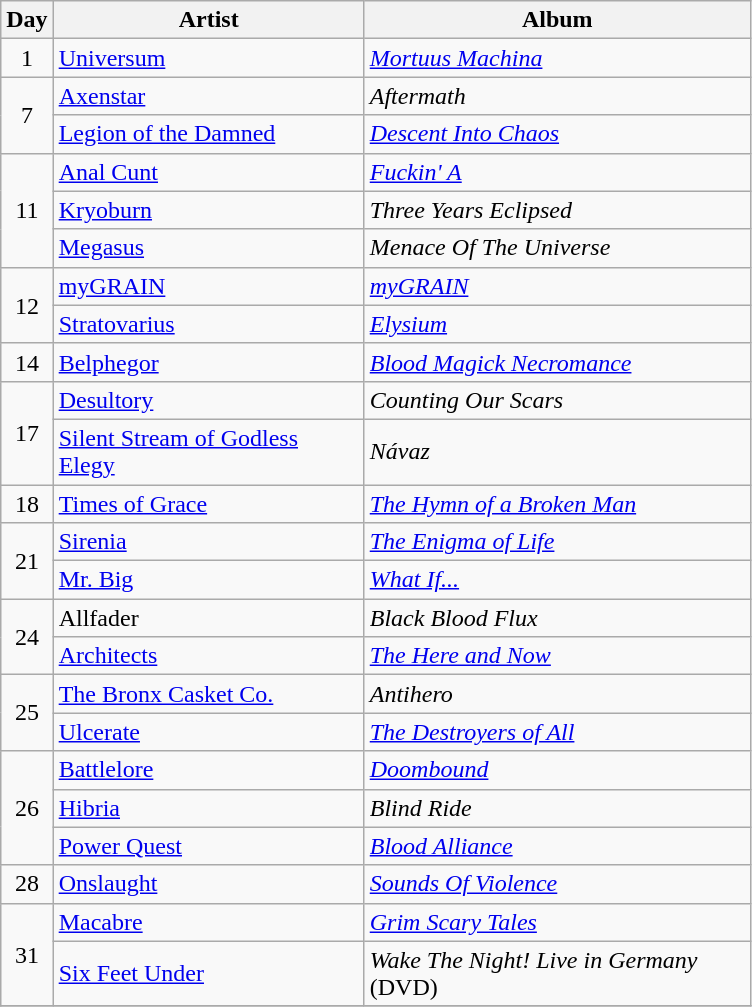<table class="wikitable" border="1">
<tr>
<th width="20">Day</th>
<th width="200">Artist</th>
<th width="250">Album</th>
</tr>
<tr>
<td align="center" rowspan="1">1</td>
<td><a href='#'>Universum</a></td>
<td><em><a href='#'>Mortuus Machina</a></em></td>
</tr>
<tr>
<td align="center" rowspan="2">7</td>
<td><a href='#'>Axenstar</a></td>
<td><em>Aftermath</em></td>
</tr>
<tr>
<td><a href='#'>Legion of the Damned</a></td>
<td><em><a href='#'>Descent Into Chaos</a></em></td>
</tr>
<tr>
<td align="center" rowspan="3">11</td>
<td><a href='#'>Anal Cunt</a></td>
<td><em><a href='#'>Fuckin' A</a></em></td>
</tr>
<tr>
<td><a href='#'>Kryoburn</a></td>
<td><em>Three Years Eclipsed</em></td>
</tr>
<tr>
<td><a href='#'>Megasus</a></td>
<td><em>Menace Of The Universe</em></td>
</tr>
<tr>
<td align="center" rowspan="2">12</td>
<td><a href='#'>myGRAIN</a></td>
<td><em><a href='#'>myGRAIN</a></em></td>
</tr>
<tr>
<td><a href='#'>Stratovarius</a></td>
<td><em><a href='#'>Elysium</a></em></td>
</tr>
<tr>
<td align="center" rowspan="1">14</td>
<td><a href='#'>Belphegor</a></td>
<td><em><a href='#'>Blood Magick Necromance</a></em></td>
</tr>
<tr>
<td align="center" rowspan="2">17</td>
<td><a href='#'>Desultory</a></td>
<td><em>Counting Our Scars</em></td>
</tr>
<tr>
<td><a href='#'>Silent Stream of Godless Elegy</a></td>
<td><em>Návaz</em></td>
</tr>
<tr>
<td align="center" rowspan="1">18</td>
<td><a href='#'>Times of Grace</a></td>
<td><em><a href='#'>The Hymn of a Broken Man</a></em></td>
</tr>
<tr>
<td align="center" rowspan="2">21</td>
<td><a href='#'>Sirenia</a></td>
<td><em><a href='#'>The Enigma of Life</a></em></td>
</tr>
<tr>
<td><a href='#'>Mr. Big</a></td>
<td><em><a href='#'>What If...</a></em></td>
</tr>
<tr>
<td align="center" rowspan="2">24</td>
<td>Allfader</td>
<td><em>Black Blood Flux</em></td>
</tr>
<tr>
<td><a href='#'>Architects</a></td>
<td><em><a href='#'>The Here and Now</a></em></td>
</tr>
<tr>
<td align="center" rowspan="2">25</td>
<td><a href='#'>The Bronx Casket Co.</a></td>
<td><em>Antihero</em></td>
</tr>
<tr>
<td><a href='#'>Ulcerate</a></td>
<td><em><a href='#'>The Destroyers of All</a></em></td>
</tr>
<tr>
<td align="center" rowspan="3">26</td>
<td><a href='#'>Battlelore</a></td>
<td><em><a href='#'>Doombound</a></em></td>
</tr>
<tr>
<td><a href='#'>Hibria</a></td>
<td><em>Blind Ride</em></td>
</tr>
<tr>
<td><a href='#'>Power Quest</a></td>
<td><em><a href='#'>Blood Alliance</a></em></td>
</tr>
<tr>
<td align="center" rowspan="1">28</td>
<td><a href='#'>Onslaught</a></td>
<td><em><a href='#'>Sounds Of Violence</a></em></td>
</tr>
<tr>
<td align="center" rowspan="2">31</td>
<td><a href='#'>Macabre</a></td>
<td><em><a href='#'>Grim Scary Tales</a></em></td>
</tr>
<tr>
<td><a href='#'>Six Feet Under</a></td>
<td><em>Wake The Night! Live in Germany</em> (DVD)</td>
</tr>
<tr>
</tr>
</table>
